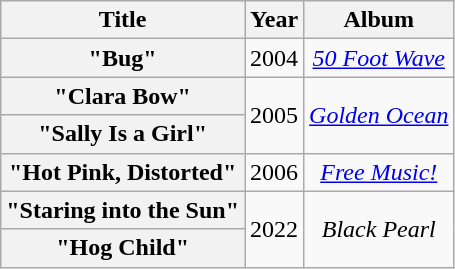<table class="wikitable plainrowheaders" style="text-align:center;">
<tr>
<th>Title</th>
<th>Year</th>
<th>Album</th>
</tr>
<tr>
<th scope="row">"Bug"</th>
<td>2004</td>
<td><em><a href='#'>50 Foot Wave</a></em></td>
</tr>
<tr>
<th scope="row">"Clara Bow"</th>
<td rowspan="2">2005</td>
<td rowspan="2"><em><a href='#'>Golden Ocean</a></em></td>
</tr>
<tr>
<th scope="row">"Sally Is a Girl"</th>
</tr>
<tr>
<th scope="row">"Hot Pink, Distorted"</th>
<td>2006</td>
<td><em><a href='#'>Free Music!</a></em></td>
</tr>
<tr>
<th scope="row">"Staring into the Sun"</th>
<td rowspan="2">2022</td>
<td rowspan="2"><em>Black Pearl</em></td>
</tr>
<tr>
<th scope="row">"Hog Child"</th>
</tr>
</table>
